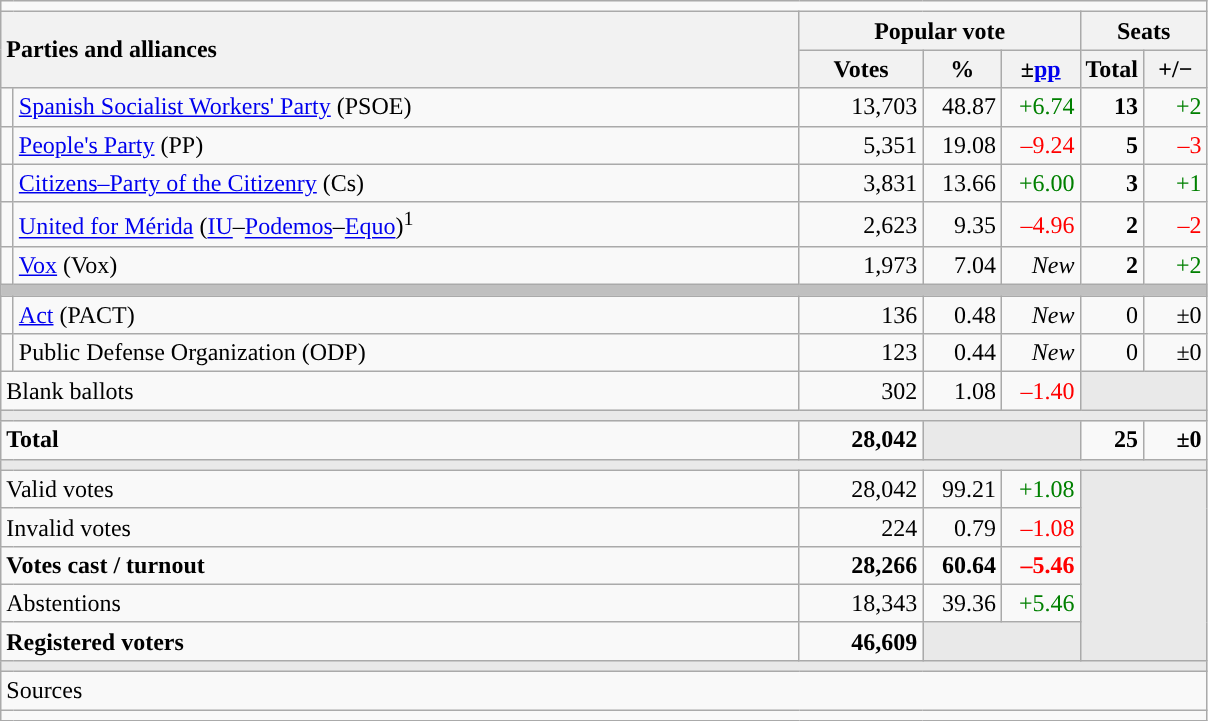<table class="wikitable" style="text-align:right;">
<tr>
<td colspan="7"></td>
</tr>
<tr>
<th style="text-align:left;" rowspan="2" colspan="2" width="525">Parties and alliances</th>
<th colspan="3">Popular vote</th>
<th colspan="2">Seats</th>
</tr>
<tr>
<th width="75">Votes</th>
<th width="45">%</th>
<th width="45">±<a href='#'>pp</a></th>
<th width="35">Total</th>
<th width="35">+/−</th>
</tr>
<tr>
<td width="1" style="color:inherit;background:"></td>
<td align="left"><a href='#'>Spanish Socialist Workers' Party</a> (PSOE)</td>
<td>13,703</td>
<td>48.87</td>
<td style="color:green;">+6.74</td>
<td><strong>13</strong></td>
<td style="color:green;">+2</td>
</tr>
<tr>
<td style="color:inherit;background:"></td>
<td align="left"><a href='#'>People's Party</a> (PP)</td>
<td>5,351</td>
<td>19.08</td>
<td style="color:red;">–9.24</td>
<td><strong>5</strong></td>
<td style="color:red;">–3</td>
</tr>
<tr>
<td style="color:inherit;background:"></td>
<td align="left"><a href='#'>Citizens–Party of the Citizenry</a> (Cs)</td>
<td>3,831</td>
<td>13.66</td>
<td style="color:green;">+6.00</td>
<td><strong>3</strong></td>
<td style="color:green;">+1</td>
</tr>
<tr>
<td style="color:inherit;background:"></td>
<td align="left"><a href='#'>United for Mérida</a> (<a href='#'>IU</a>–<a href='#'>Podemos</a>–<a href='#'>Equo</a>)<sup>1</sup></td>
<td>2,623</td>
<td>9.35</td>
<td style="color:red;">–4.96</td>
<td><strong>2</strong></td>
<td style="color:red;">–2</td>
</tr>
<tr>
<td style="color:inherit;background:"></td>
<td align="left"><a href='#'>Vox</a> (Vox)</td>
<td>1,973</td>
<td>7.04</td>
<td><em>New</em></td>
<td><strong>2</strong></td>
<td style="color:green;">+2</td>
</tr>
<tr>
<td colspan="7" bgcolor="#C0C0C0"></td>
</tr>
<tr>
<td style="color:inherit;background:"></td>
<td align="left"><a href='#'>Act</a> (PACT)</td>
<td>136</td>
<td>0.48</td>
<td><em>New</em></td>
<td>0</td>
<td>±0</td>
</tr>
<tr>
<td style="color:inherit;background:"></td>
<td align="left">Public Defense Organization (ODP)</td>
<td>123</td>
<td>0.44</td>
<td><em>New</em></td>
<td>0</td>
<td>±0</td>
</tr>
<tr>
<td align="left" colspan="2">Blank ballots</td>
<td>302</td>
<td>1.08</td>
<td style="color:red;">–1.40</td>
<td bgcolor="#E9E9E9" colspan="2"></td>
</tr>
<tr>
<td colspan="7" bgcolor="#E9E9E9"></td>
</tr>
<tr style="font-weight:bold;">
<td align="left" colspan="2">Total</td>
<td>28,042</td>
<td bgcolor="#E9E9E9" colspan="2"></td>
<td>25</td>
<td>±0</td>
</tr>
<tr>
<td colspan="7" bgcolor="#E9E9E9"></td>
</tr>
<tr>
<td align="left" colspan="2">Valid votes</td>
<td>28,042</td>
<td>99.21</td>
<td style="color:green;">+1.08</td>
<td bgcolor="#E9E9E9" colspan="2" rowspan="5"></td>
</tr>
<tr>
<td align="left" colspan="2">Invalid votes</td>
<td>224</td>
<td>0.79</td>
<td style="color:red;">–1.08</td>
</tr>
<tr style="font-weight:bold;">
<td align="left" colspan="2">Votes cast / turnout</td>
<td>28,266</td>
<td>60.64</td>
<td style="color:red;">–5.46</td>
</tr>
<tr>
<td align="left" colspan="2">Abstentions</td>
<td>18,343</td>
<td>39.36</td>
<td style="color:green;">+5.46</td>
</tr>
<tr style="font-weight:bold;">
<td align="left" colspan="2">Registered voters</td>
<td>46,609</td>
<td bgcolor="#E9E9E9" colspan="2"></td>
</tr>
<tr>
<td colspan="7" bgcolor="#E9E9E9"></td>
</tr>
<tr>
<td align="left" colspan="7">Sources</td>
</tr>
<tr>
<td colspan="7" style="text-align:left; max-width:790px;"></td>
</tr>
</table>
